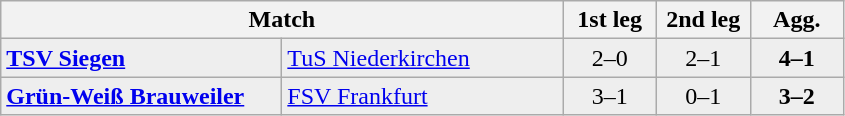<table class="wikitable">
<tr>
<th colspan="2" bgcolor="#EEEEEE">Match</th>
<th style="width:55px;" bgcolor="#EEEEEE">1st leg</th>
<th style="width:55px;" bgcolor="#EEEEEE">2nd leg</th>
<th style="width:55px;" bgcolor="#EEEEEE">Agg.</th>
</tr>
<tr>
<td style="width:180px;" bgcolor="#EEEEEE"><strong><a href='#'>TSV Siegen</a></strong></td>
<td style="width:180px;" bgcolor="#EEEEEE"><a href='#'>TuS Niederkirchen</a></td>
<td bgcolor="#EEEEEE" align="center">2–0</td>
<td bgcolor="#EEEEEE" align="center">2–1</td>
<td bgcolor="#EEEEEE" align="center"><strong>4–1</strong></td>
</tr>
<tr>
<td style="width:180px;" bgcolor="#EEEEEE"><strong><a href='#'>Grün-Weiß Brauweiler</a></strong></td>
<td style="width:180px;" bgcolor="#EEEEEE"><a href='#'>FSV Frankfurt</a></td>
<td bgcolor="#EEEEEE" align="center">3–1</td>
<td bgcolor="#EEEEEE" align="center">0–1</td>
<td bgcolor="#EEEEEE" align="center"><strong>3–2</strong></td>
</tr>
</table>
